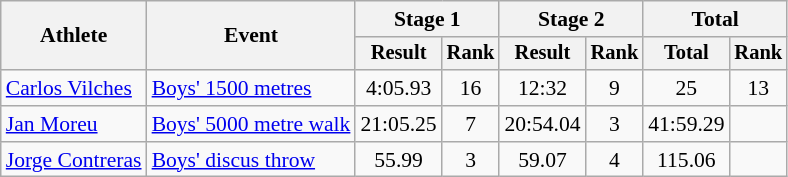<table class="wikitable" style="font-size:90%">
<tr>
<th rowspan=2>Athlete</th>
<th rowspan=2>Event</th>
<th colspan=2>Stage 1</th>
<th colspan=2>Stage 2</th>
<th colspan=2>Total</th>
</tr>
<tr style="font-size:95%">
<th>Result</th>
<th>Rank</th>
<th>Result</th>
<th>Rank</th>
<th>Total</th>
<th>Rank</th>
</tr>
<tr align=center>
<td align=left><a href='#'>Carlos Vilches</a></td>
<td align=left><a href='#'>Boys' 1500 metres</a></td>
<td>4:05.93</td>
<td>16</td>
<td>12:32</td>
<td>9</td>
<td>25</td>
<td>13</td>
</tr>
<tr align=center>
<td align=left><a href='#'>Jan Moreu</a></td>
<td align=left><a href='#'>Boys' 5000 metre walk</a></td>
<td>21:05.25</td>
<td>7</td>
<td>20:54.04</td>
<td>3</td>
<td>41:59.29</td>
<td></td>
</tr>
<tr align=center>
<td align=left><a href='#'>Jorge Contreras</a></td>
<td align=left><a href='#'>Boys' discus throw</a></td>
<td>55.99</td>
<td>3</td>
<td>59.07</td>
<td>4</td>
<td>115.06</td>
<td></td>
</tr>
</table>
